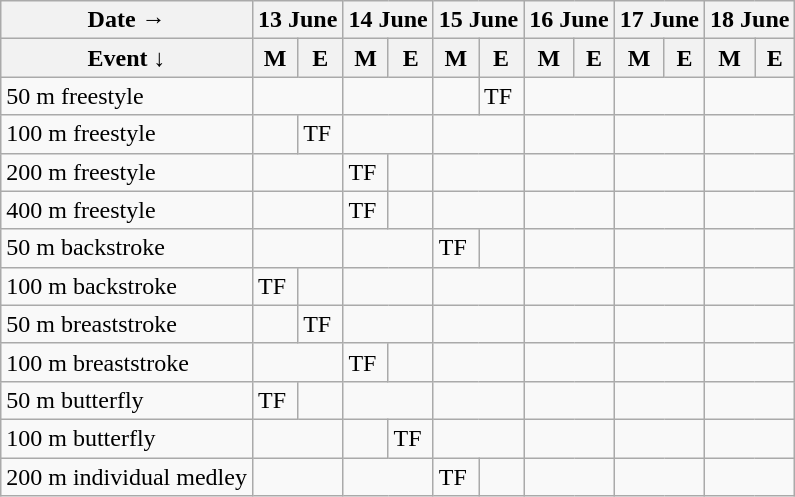<table class="wikitable swimming-schedule floatleft">
<tr>
<th>Date →</th>
<th colspan=2>13 June</th>
<th colspan=2>14 June</th>
<th colspan=2>15 June</th>
<th colspan=2>16 June</th>
<th colspan=2>17 June</th>
<th colspan=2>18 June</th>
</tr>
<tr>
<th>Event ↓</th>
<th>M</th>
<th>E</th>
<th>M</th>
<th>E</th>
<th>M</th>
<th>E</th>
<th>M</th>
<th>E</th>
<th>M</th>
<th>E</th>
<th>M</th>
<th>E</th>
</tr>
<tr>
<td class=event>50 m freestyle</td>
<td colspan=2></td>
<td colspan=2></td>
<td></td>
<td class=timed-final>TF</td>
<td colspan=2></td>
<td colspan=2></td>
<td colspan=2></td>
</tr>
<tr>
<td class=event>100 m freestyle</td>
<td></td>
<td class=timed-final>TF</td>
<td colspan=2></td>
<td colspan=2></td>
<td colspan=2></td>
<td colspan=2></td>
<td colspan=2></td>
</tr>
<tr>
<td class=event>200 m freestyle</td>
<td colspan=2></td>
<td class=timed-final>TF</td>
<td></td>
<td colspan=2></td>
<td colspan=2></td>
<td colspan=2></td>
<td colspan=2></td>
</tr>
<tr>
<td class=event>400 m freestyle</td>
<td colspan=2></td>
<td class=timed-final>TF</td>
<td></td>
<td colspan=2></td>
<td colspan=2></td>
<td colspan=2></td>
<td colspan=2></td>
</tr>
<tr>
<td class=event>50 m backstroke</td>
<td colspan=2></td>
<td colspan=2></td>
<td class=timed-final>TF</td>
<td></td>
<td colspan=2></td>
<td colspan=2></td>
<td colspan=2></td>
</tr>
<tr>
<td class=event>100 m backstroke</td>
<td class=timed-final>TF</td>
<td></td>
<td colspan=2></td>
<td colspan=2></td>
<td colspan=2></td>
<td colspan=2></td>
<td colspan=2></td>
</tr>
<tr>
<td class=event>50 m breaststroke</td>
<td></td>
<td class=timed-final>TF</td>
<td colspan=2></td>
<td colspan=2></td>
<td colspan=2></td>
<td colspan=2></td>
<td colspan=2></td>
</tr>
<tr>
<td class=event>100 m breaststroke</td>
<td colspan=2></td>
<td class=timed-final>TF</td>
<td></td>
<td colspan=2></td>
<td colspan=2></td>
<td colspan=2></td>
<td colspan=2></td>
</tr>
<tr>
<td class=event>50 m butterfly</td>
<td class=timed-final>TF</td>
<td></td>
<td colspan=2></td>
<td colspan=2></td>
<td colspan=2></td>
<td colspan=2></td>
<td colspan=2></td>
</tr>
<tr>
<td class=event>100 m butterfly</td>
<td colspan=2></td>
<td></td>
<td class=timed-final>TF</td>
<td colspan=2></td>
<td colspan=2></td>
<td colspan=2></td>
<td colspan=2></td>
</tr>
<tr>
<td class=event>200 m individual medley</td>
<td colspan=2></td>
<td colspan=2></td>
<td class=timed-final>TF</td>
<td></td>
<td colspan=2></td>
<td colspan=2></td>
<td colspan=2></td>
</tr>
</table>
